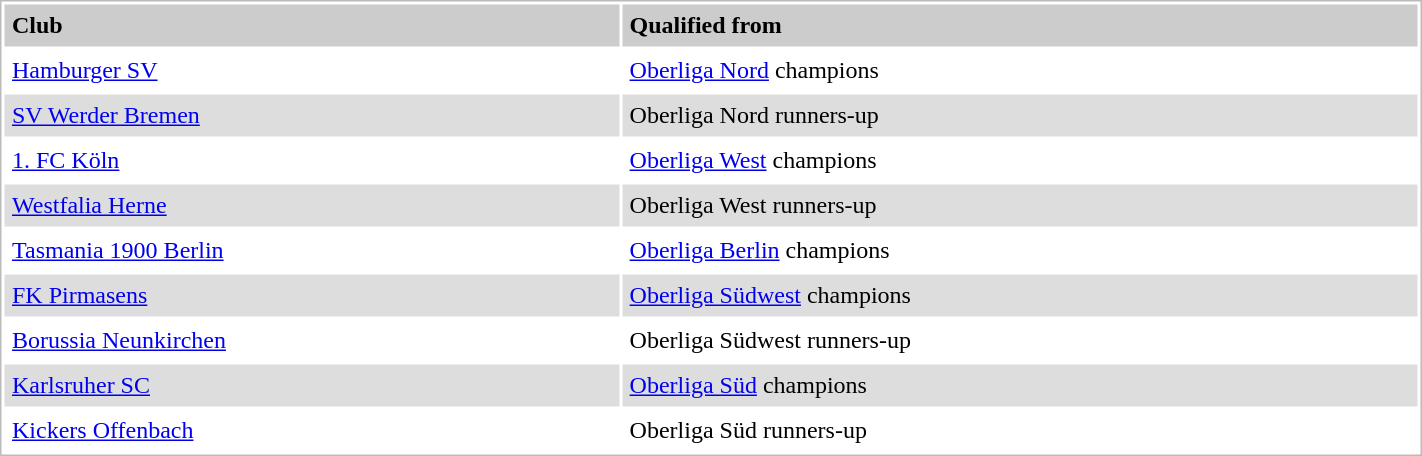<table style="border:1px solid #bbb;background:#fff;" cellpadding="5" cellspacing="2" width="75%">
<tr style="background:#ccc;font-weight:bold">
<td>Club</td>
<td>Qualified from</td>
</tr>
<tr>
<td><a href='#'>Hamburger SV</a></td>
<td><a href='#'>Oberliga Nord</a> champions</td>
</tr>
<tr style="background:#ddd">
<td><a href='#'>SV Werder Bremen</a></td>
<td>Oberliga Nord runners-up</td>
</tr>
<tr>
<td><a href='#'>1. FC Köln</a></td>
<td><a href='#'>Oberliga West</a> champions</td>
</tr>
<tr style="background:#ddd">
<td><a href='#'>Westfalia Herne</a></td>
<td>Oberliga West runners-up</td>
</tr>
<tr>
<td><a href='#'>Tasmania 1900 Berlin</a></td>
<td><a href='#'>Oberliga Berlin</a> champions</td>
</tr>
<tr style="background:#ddd">
<td><a href='#'>FK Pirmasens</a></td>
<td><a href='#'>Oberliga Südwest</a> champions</td>
</tr>
<tr>
<td><a href='#'>Borussia Neunkirchen</a></td>
<td>Oberliga Südwest runners-up</td>
</tr>
<tr style="background:#ddd">
<td><a href='#'>Karlsruher SC</a></td>
<td><a href='#'>Oberliga Süd</a> champions</td>
</tr>
<tr>
<td><a href='#'>Kickers Offenbach</a></td>
<td>Oberliga Süd runners-up</td>
</tr>
</table>
